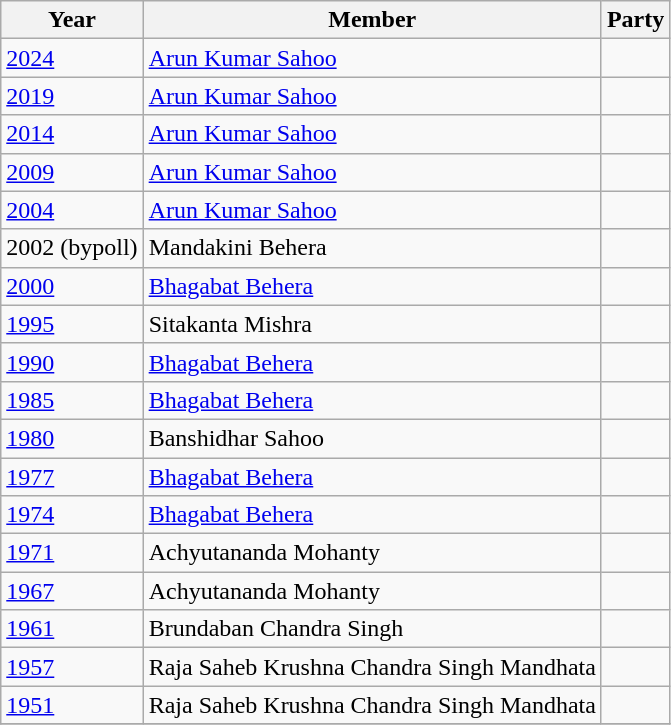<table class="wikitable sortable">
<tr>
<th>Year</th>
<th>Member</th>
<th colspan=2>Party</th>
</tr>
<tr>
<td><a href='#'>2024</a></td>
<td><a href='#'>Arun Kumar Sahoo</a></td>
<td></td>
</tr>
<tr>
<td><a href='#'>2019</a></td>
<td><a href='#'>Arun Kumar Sahoo</a></td>
<td></td>
</tr>
<tr>
<td><a href='#'>2014</a></td>
<td><a href='#'>Arun Kumar Sahoo</a></td>
<td></td>
</tr>
<tr>
<td><a href='#'>2009</a></td>
<td><a href='#'>Arun Kumar Sahoo</a></td>
<td></td>
</tr>
<tr>
<td><a href='#'>2004</a></td>
<td><a href='#'>Arun Kumar Sahoo</a></td>
<td></td>
</tr>
<tr>
<td>2002 (bypoll)</td>
<td>Mandakini Behera</td>
<td></td>
</tr>
<tr>
<td><a href='#'>2000</a></td>
<td><a href='#'>Bhagabat Behera</a></td>
<td></td>
</tr>
<tr>
<td><a href='#'>1995</a></td>
<td>Sitakanta Mishra</td>
<td></td>
</tr>
<tr>
<td><a href='#'>1990</a></td>
<td><a href='#'>Bhagabat Behera</a></td>
<td></td>
</tr>
<tr>
<td><a href='#'>1985</a></td>
<td><a href='#'>Bhagabat Behera</a></td>
<td></td>
</tr>
<tr>
<td><a href='#'>1980</a></td>
<td>Banshidhar Sahoo</td>
<td></td>
</tr>
<tr>
<td><a href='#'>1977</a></td>
<td><a href='#'>Bhagabat Behera</a></td>
<td></td>
</tr>
<tr>
<td><a href='#'>1974</a></td>
<td><a href='#'>Bhagabat Behera</a></td>
<td></td>
</tr>
<tr>
<td><a href='#'>1971</a></td>
<td>Achyutananda Mohanty</td>
<td></td>
</tr>
<tr>
<td><a href='#'>1967</a></td>
<td>Achyutananda Mohanty</td>
<td></td>
</tr>
<tr>
<td><a href='#'>1961</a></td>
<td>Brundaban Chandra Singh</td>
<td></td>
</tr>
<tr>
<td><a href='#'>1957</a></td>
<td>Raja Saheb Krushna Chandra Singh Mandhata</td>
<td></td>
</tr>
<tr>
<td><a href='#'>1951</a></td>
<td>Raja Saheb Krushna Chandra Singh Mandhata</td>
<td></td>
</tr>
<tr>
</tr>
</table>
